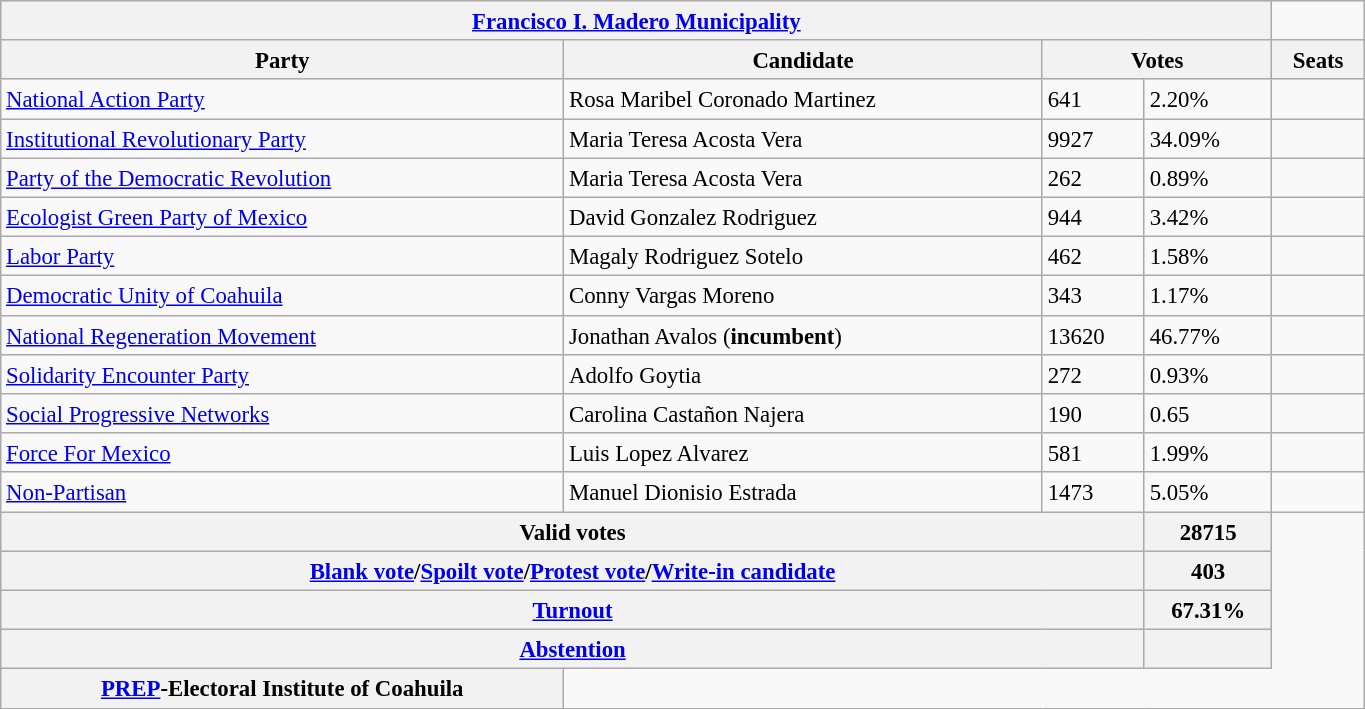<table class="wikitable collapsible collapsed" style="font-size:95%; width:72%; line-height:126%; margin-bottom:0">
<tr>
<th Colspan = 4><strong><a href='#'>Francisco I. Madero Municipality</a></strong></th>
</tr>
<tr style="background:#efefef;">
<th Colspan = 1><strong>Party</strong></th>
<th Colspan = 1><strong>Candidate</strong></th>
<th Colspan = 2><strong>Votes</strong></th>
<th Colspan = 1><strong>Seats</strong></th>
</tr>
<tr>
<td> <a href='#'>National Action Party</a></td>
<td>Rosa Maribel Coronado Martinez</td>
<td>641</td>
<td>2.20%</td>
<td></td>
</tr>
<tr>
<td> <a href='#'>Institutional Revolutionary Party</a></td>
<td>Maria Teresa Acosta Vera</td>
<td>9927</td>
<td>34.09%</td>
<td></td>
</tr>
<tr>
<td> <a href='#'>Party of the Democratic Revolution</a></td>
<td>Maria Teresa Acosta Vera</td>
<td>262</td>
<td>0.89%</td>
<td></td>
</tr>
<tr>
<td> <a href='#'>Ecologist Green Party of Mexico</a></td>
<td>David Gonzalez Rodriguez</td>
<td>944</td>
<td>3.42%</td>
<td></td>
</tr>
<tr>
<td> <a href='#'>Labor Party</a></td>
<td>Magaly Rodriguez Sotelo</td>
<td>462</td>
<td>1.58%</td>
<td></td>
</tr>
<tr>
<td><a href='#'>Democratic Unity of Coahuila</a></td>
<td>Conny Vargas Moreno</td>
<td>343</td>
<td>1.17%</td>
<td></td>
</tr>
<tr>
<td> <a href='#'>National Regeneration Movement</a></td>
<td>Jonathan Avalos (<strong>incumbent</strong>)</td>
<td>13620</td>
<td>46.77%</td>
<td></td>
</tr>
<tr>
<td> <a href='#'>Solidarity Encounter Party</a></td>
<td>Adolfo Goytia</td>
<td>272</td>
<td>0.93%</td>
<td></td>
</tr>
<tr>
<td> <a href='#'>Social Progressive Networks</a></td>
<td>Carolina Castañon Najera</td>
<td>190</td>
<td>0.65</td>
<td></td>
</tr>
<tr>
<td><a href='#'>Force For Mexico</a></td>
<td>Luis Lopez Alvarez</td>
<td>581</td>
<td>1.99%</td>
<td></td>
</tr>
<tr>
<td><a href='#'>Non-Partisan</a></td>
<td>Manuel Dionisio Estrada</td>
<td>1473</td>
<td>5.05%</td>
<td></td>
</tr>
<tr>
<th Colspan = 3><strong>Valid votes</strong></th>
<th>28715</th>
</tr>
<tr>
<th Colspan = 3><strong><a href='#'>Blank vote</a>/<a href='#'>Spoilt vote</a>/<a href='#'>Protest vote</a>/<a href='#'>Write-in candidate</a></strong></th>
<th>403</th>
</tr>
<tr>
<th Colspan = 3><strong><a href='#'>Turnout</a></strong></th>
<th>67.31%</th>
</tr>
<tr>
<th Colspan = 3><strong><a href='#'>Abstention</a></strong></th>
<th></th>
</tr>
<tr>
<th Colspan =><a href='#'>PREP</a>-Electoral Institute of Coahuila</th>
</tr>
<tr>
</tr>
</table>
